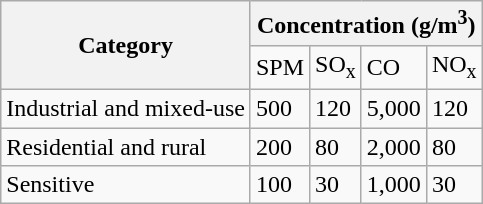<table class="wikitable">
<tr>
<th rowspan="2">Category</th>
<th colspan="4">Concentration (g/m<sup>3</sup>)</th>
</tr>
<tr>
<td>SPM</td>
<td>SO<sub>x</sub></td>
<td>CO</td>
<td>NO<sub>x</sub></td>
</tr>
<tr>
<td>Industrial and mixed-use</td>
<td>500</td>
<td>120</td>
<td>5,000</td>
<td>120</td>
</tr>
<tr>
<td>Residential and rural</td>
<td>200</td>
<td>80</td>
<td>2,000</td>
<td>80</td>
</tr>
<tr>
<td>Sensitive</td>
<td>100</td>
<td>30</td>
<td>1,000</td>
<td>30</td>
</tr>
</table>
